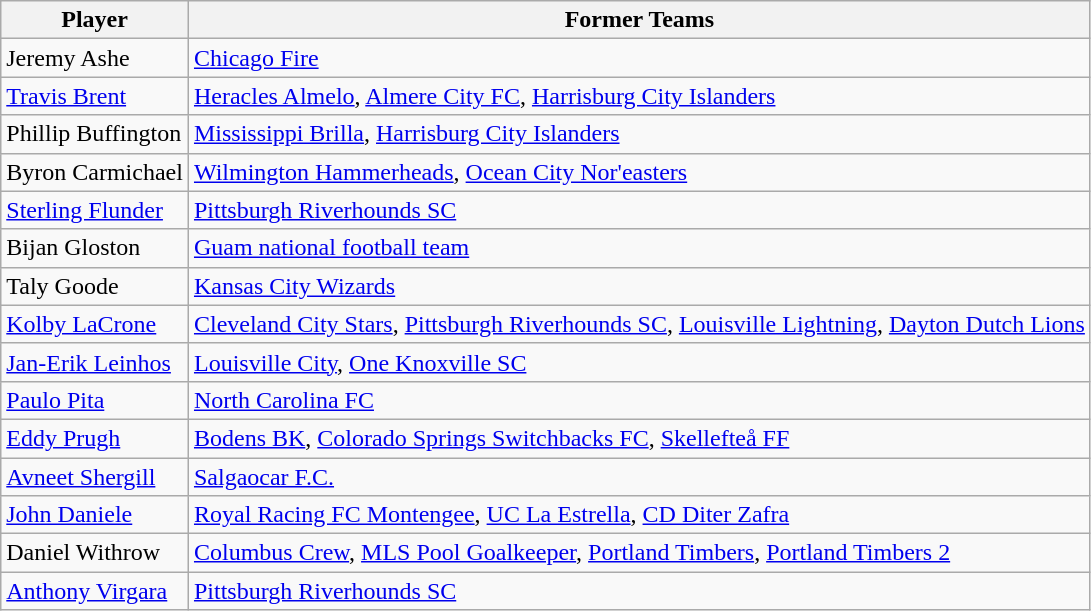<table class="wikitable">
<tr>
<th>Player</th>
<th>Former Teams</th>
</tr>
<tr>
<td>Jeremy Ashe</td>
<td><a href='#'>Chicago Fire</a></td>
</tr>
<tr>
<td><a href='#'>Travis Brent</a></td>
<td><a href='#'>Heracles Almelo</a>, <a href='#'>Almere City FC</a>, <a href='#'>Harrisburg City Islanders</a></td>
</tr>
<tr>
<td>Phillip Buffington</td>
<td><a href='#'>Mississippi Brilla</a>, <a href='#'>Harrisburg City Islanders</a></td>
</tr>
<tr>
<td>Byron Carmichael</td>
<td><a href='#'>Wilmington Hammerheads</a>, <a href='#'>Ocean City Nor'easters</a></td>
</tr>
<tr>
<td><a href='#'>Sterling Flunder</a></td>
<td><a href='#'>Pittsburgh Riverhounds SC</a></td>
</tr>
<tr>
<td>Bijan Gloston</td>
<td><a href='#'>Guam national football team</a></td>
</tr>
<tr>
<td>Taly Goode</td>
<td><a href='#'>Kansas City Wizards</a></td>
</tr>
<tr>
<td><a href='#'>Kolby LaCrone</a></td>
<td><a href='#'>Cleveland City Stars</a>, <a href='#'>Pittsburgh Riverhounds SC</a>, <a href='#'>Louisville Lightning</a>, <a href='#'>Dayton Dutch Lions</a></td>
</tr>
<tr>
<td><a href='#'>Jan-Erik Leinhos</a></td>
<td><a href='#'>Louisville City</a>, <a href='#'>One Knoxville SC</a></td>
</tr>
<tr>
<td><a href='#'>Paulo Pita</a></td>
<td><a href='#'>North Carolina FC</a></td>
</tr>
<tr>
<td><a href='#'>Eddy Prugh</a></td>
<td><a href='#'>Bodens BK</a>, <a href='#'>Colorado Springs Switchbacks FC</a>, <a href='#'>Skellefteå FF</a></td>
</tr>
<tr>
<td><a href='#'>Avneet Shergill</a></td>
<td><a href='#'>Salgaocar F.C.</a></td>
</tr>
<tr>
<td><a href='#'>John Daniele</a></td>
<td><a href='#'>Royal Racing FC Montengee</a>, <a href='#'>UC La Estrella</a>, <a href='#'>CD Diter Zafra</a></td>
</tr>
<tr>
<td>Daniel Withrow</td>
<td><a href='#'>Columbus Crew</a>, <a href='#'>MLS Pool Goalkeeper</a>, <a href='#'>Portland Timbers</a>, <a href='#'>Portland Timbers 2</a></td>
</tr>
<tr>
<td><a href='#'>Anthony Virgara</a></td>
<td><a href='#'>Pittsburgh Riverhounds SC</a></td>
</tr>
</table>
